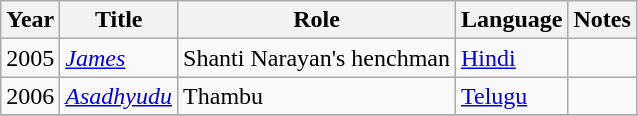<table class="wikitable sortable">
<tr>
<th>Year</th>
<th>Title</th>
<th>Role</th>
<th>Language</th>
<th>Notes</th>
</tr>
<tr>
<td>2005</td>
<td><a href='#'><em>James</em></a></td>
<td>Shanti Narayan's henchman</td>
<td><a href='#'>Hindi</a></td>
<td></td>
</tr>
<tr>
<td>2006</td>
<td><em><a href='#'>Asadhyudu</a></em></td>
<td>Thambu</td>
<td><a href='#'>Telugu</a></td>
<td></td>
</tr>
<tr>
</tr>
</table>
